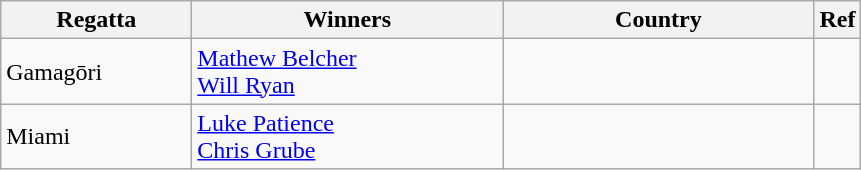<table class="wikitable">
<tr>
<th width=120>Regatta</th>
<th width=200px>Winners</th>
<th width=200px>Country</th>
<th>Ref</th>
</tr>
<tr>
<td>Gamagōri</td>
<td><a href='#'>Mathew Belcher</a><br><a href='#'>Will Ryan</a></td>
<td></td>
<td></td>
</tr>
<tr>
<td>Miami</td>
<td><a href='#'>Luke Patience</a><br><a href='#'>Chris Grube</a></td>
<td></td>
<td></td>
</tr>
</table>
